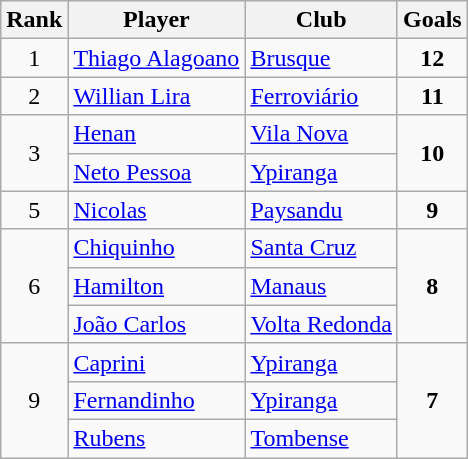<table class=wikitable style="text-align:left">
<tr>
<th>Rank</th>
<th>Player</th>
<th>Club</th>
<th>Goals</th>
</tr>
<tr>
<td style="text-align:center">1</td>
<td> <a href='#'>Thiago Alagoano</a></td>
<td><a href='#'>Brusque</a></td>
<td style="text-align:center"><strong>12</strong></td>
</tr>
<tr>
<td style="text-align:center">2</td>
<td> <a href='#'>Willian Lira</a></td>
<td><a href='#'>Ferroviário</a></td>
<td style="text-align:center"><strong>11</strong></td>
</tr>
<tr>
<td style="text-align:center" rowspan=2>3</td>
<td> <a href='#'>Henan</a></td>
<td><a href='#'>Vila Nova</a></td>
<td style="text-align:center" rowspan=2><strong>10</strong></td>
</tr>
<tr>
<td> <a href='#'>Neto Pessoa</a></td>
<td><a href='#'>Ypiranga</a></td>
</tr>
<tr>
<td style="text-align:center">5</td>
<td> <a href='#'>Nicolas</a></td>
<td><a href='#'>Paysandu</a></td>
<td style="text-align:center"><strong>9</strong></td>
</tr>
<tr>
<td style="text-align:center" rowspan=3>6</td>
<td> <a href='#'>Chiquinho</a></td>
<td><a href='#'>Santa Cruz</a></td>
<td style="text-align:center" rowspan=3><strong>8</strong></td>
</tr>
<tr>
<td> <a href='#'>Hamilton</a></td>
<td><a href='#'>Manaus</a></td>
</tr>
<tr>
<td> <a href='#'>João Carlos</a></td>
<td><a href='#'>Volta Redonda</a></td>
</tr>
<tr>
<td style="text-align:center" rowspan=3>9</td>
<td> <a href='#'>Caprini</a></td>
<td><a href='#'>Ypiranga</a></td>
<td style="text-align:center" rowspan=3><strong>7</strong></td>
</tr>
<tr>
<td> <a href='#'>Fernandinho</a></td>
<td><a href='#'>Ypiranga</a></td>
</tr>
<tr>
<td> <a href='#'>Rubens</a></td>
<td><a href='#'>Tombense</a></td>
</tr>
</table>
